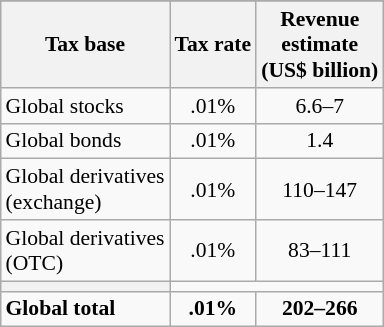<table class="wikitable"  style="float:right; margin:0 0 1em 1em; font-size:90%;">
<tr>
</tr>
<tr>
<th>Tax base</th>
<th>Tax rate</th>
<th>Revenue <br> estimate <br> (US$ billion)</th>
</tr>
<tr>
<td align=left>Global stocks</td>
<td align=center>.01%</td>
<td align=center>6.6–7</td>
</tr>
<tr>
<td align=left>Global bonds</td>
<td align=center>.01%</td>
<td align=center>1.4</td>
</tr>
<tr>
<td align=left>Global derivatives <br> (exchange)</td>
<td align=center>.01%</td>
<td align=center>110–147</td>
</tr>
<tr>
<td align=left>Global derivatives <br> (OTC)</td>
<td align=center>.01%</td>
<td align=center>83–111</td>
</tr>
<tr>
<th></th>
<td colspan="2" style="text-align: right;"></td>
</tr>
<tr>
<td align=left><strong>Global total</strong></td>
<td align=center><strong>.01%</strong></td>
<td align=center><strong>202–266</strong></td>
</tr>
</table>
